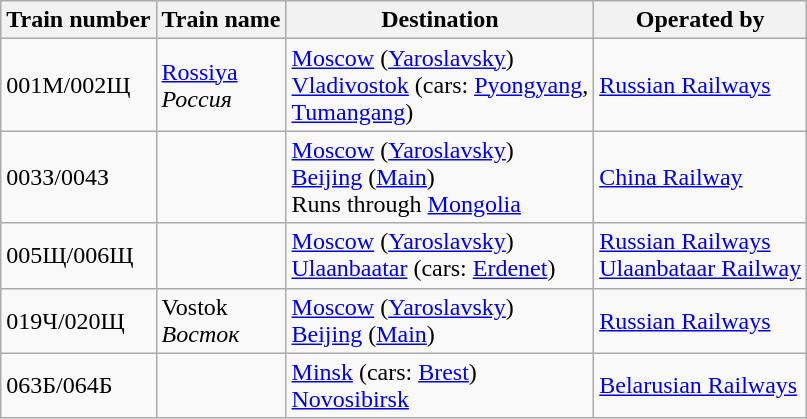<table class="wikitable">
<tr>
<th>Train number</th>
<th>Train name</th>
<th>Destination</th>
<th>Operated by</th>
</tr>
<tr>
<td>001М/002Щ</td>
<td><a href='#'>Rossiya</a> <br><em>Россия</em></td>
<td> <a href='#'>Moscow</a> (<a href='#'>Yaroslavsky</a>)<br> <a href='#'>Vladivostok</a> (cars:  <a href='#'>Pyongyang</a>,<br> <a href='#'>Tumangang</a>)</td>
<td> <a href='#'>Russian Railways</a></td>
</tr>
<tr>
<td>003З/004З</td>
<td></td>
<td> <a href='#'>Moscow</a> (<a href='#'>Yaroslavsky</a>)<br> <a href='#'>Beijing</a> (<a href='#'>Main</a>)<br>Runs through  <a href='#'>Mongolia</a></td>
<td> <a href='#'>China Railway</a></td>
</tr>
<tr>
<td>005Щ/006Щ</td>
<td></td>
<td> <a href='#'>Moscow</a> (<a href='#'>Yaroslavsky</a>)<br> <a href='#'>Ulaanbaatar</a> (cars:  <a href='#'>Erdenet</a>)</td>
<td> <a href='#'>Russian Railways</a><br> <a href='#'>Ulaanbataar Railway</a></td>
</tr>
<tr>
<td>019Ч/020Щ</td>
<td>Vostok <br><em>Восток</em></td>
<td> <a href='#'>Moscow</a> (<a href='#'>Yaroslavsky</a>)<br> <a href='#'>Beijing</a> (<a href='#'>Main</a>)</td>
<td> <a href='#'>Russian Railways</a></td>
</tr>
<tr>
<td>063Б/064Б</td>
<td></td>
<td> <a href='#'>Minsk</a> (cars:  <a href='#'>Brest</a>)<br> <a href='#'>Novosibirsk</a></td>
<td> <a href='#'>Belarusian Railways</a></td>
</tr>
</table>
